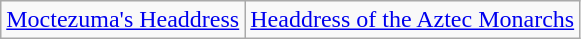<table class="wikitable">
<tr>
<td>  <a href='#'>Moctezuma's Headdress</a></td>
<td> <a href='#'>Headdress of the Aztec Monarchs</a></td>
</tr>
</table>
